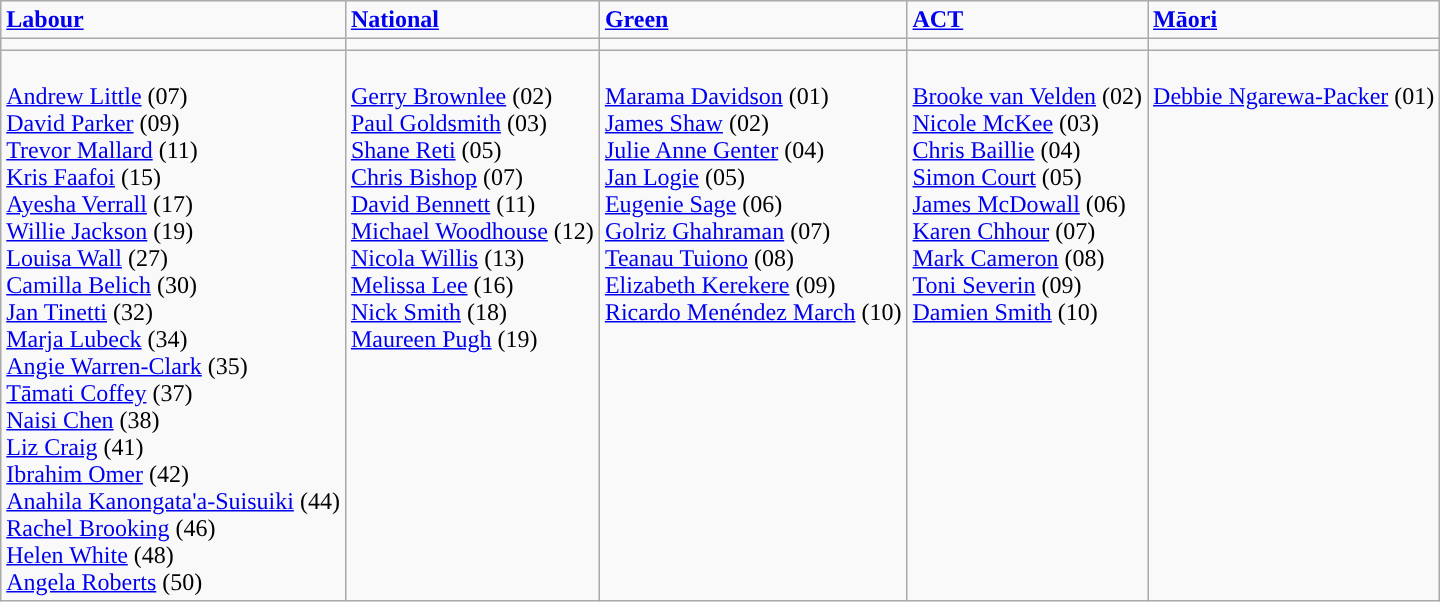<table class="wikitable sortable">
<tr>
<td><strong><a href='#'>Labour</a></strong></td>
<td><strong><a href='#'>National</a></strong></td>
<td><strong><a href='#'>Green</a></strong></td>
<td><strong><a href='#'>ACT</a></strong></td>
<td><strong><a href='#'>Māori</a></strong></td>
</tr>
<tr>
<td></td>
<td></td>
<td></td>
<td></td>
<td></td>
</tr>
<tr>
<td valign=top><br><a href='#'>Andrew Little</a> (07)<br>
<a href='#'>David Parker</a> (09)<br>
<a href='#'>Trevor Mallard</a> (11)<br>
<a href='#'>Kris Faafoi</a> (15)<br>
<a href='#'>Ayesha Verrall</a> (17)<br>
<a href='#'>Willie Jackson</a> (19)<br>
<a href='#'>Louisa Wall</a> (27)<br>
<a href='#'>Camilla Belich</a> (30)<br>
<a href='#'>Jan Tinetti</a> (32) <br>
<a href='#'>Marja Lubeck</a> (34) <br>
<a href='#'>Angie Warren-Clark</a> (35) <br>
<a href='#'>Tāmati Coffey</a> (37) <br>
<a href='#'>Naisi Chen</a> (38) <br>
<a href='#'>Liz Craig</a> (41) <br>
<a href='#'>Ibrahim Omer</a> (42) <br>
<a href='#'>Anahila Kanongata'a-Suisuiki</a> (44) <br>
<a href='#'>Rachel Brooking</a> (46) <br>
<a href='#'>Helen White</a> (48) <br>
<a href='#'>Angela Roberts</a> (50)</td>
<td valign=top><br><a href='#'>Gerry Brownlee</a> (02)<br>
<a href='#'>Paul Goldsmith</a> (03)<br>
<a href='#'>Shane Reti</a> (05)<br>
<a href='#'>Chris Bishop</a> (07)<br>
<a href='#'>David Bennett</a> (11)<br>
<a href='#'>Michael Woodhouse</a> (12)<br>
<a href='#'>Nicola Willis</a> (13)<br>
<a href='#'>Melissa Lee</a> (16)<br>
<a href='#'>Nick Smith</a> (18)<br>
<a href='#'>Maureen Pugh</a> (19)</td>
<td valign=top><br><a href='#'>Marama Davidson</a> (01)<br>
<a href='#'>James Shaw</a> (02)<br>
<a href='#'>Julie Anne Genter</a> (04)<br>
<a href='#'>Jan Logie</a> (05)<br>
<a href='#'>Eugenie Sage</a> (06)<br>
<a href='#'>Golriz Ghahraman</a> (07)<br>
<a href='#'>Teanau Tuiono</a> (08)<br>
<a href='#'>Elizabeth Kerekere</a> (09)<br>
<a href='#'>Ricardo Menéndez March</a> (10)</td>
<td valign=top><br><a href='#'>Brooke van Velden</a> (02)<br>
<a href='#'>Nicole McKee</a> (03)<br>
<a href='#'>Chris Baillie</a> (04)<br>
<a href='#'>Simon Court</a> (05)<br>
<a href='#'>James McDowall</a> (06)<br>
<a href='#'>Karen Chhour</a> (07)<br>
<a href='#'>Mark Cameron</a> (08)<br>
<a href='#'>Toni Severin</a> (09)<br>
<a href='#'>Damien Smith</a> (10)</td>
<td valign=top><br><a href='#'>Debbie Ngarewa-Packer</a> (01)</td>
</tr>
</table>
